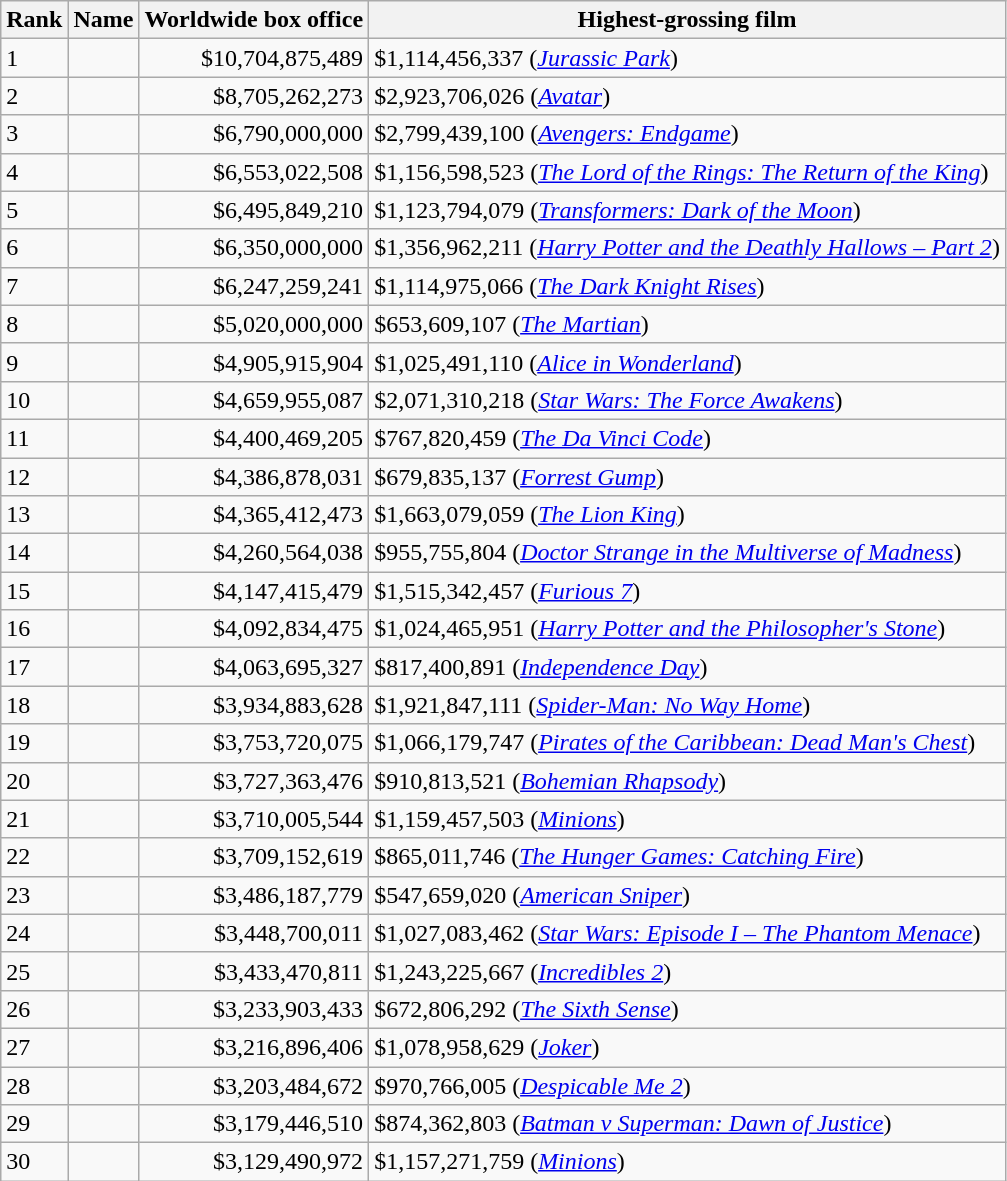<table class="wikitable sortable">
<tr>
<th>Rank</th>
<th>Name</th>
<th>Worldwide box office</th>
<th>Highest-grossing film</th>
</tr>
<tr>
<td>1</td>
<td></td>
<td style="text-align:right;">$10,704,875,489</td>
<td>$1,114,456,337 (<em><a href='#'>Jurassic Park</a></em>)</td>
</tr>
<tr>
<td>2</td>
<td></td>
<td style="text-align:right;">$8,705,262,273</td>
<td>$2,923,706,026 (<em><a href='#'>Avatar</a></em>)</td>
</tr>
<tr>
<td>3</td>
<td></td>
<td style="text-align:right;">$6,790,000,000</td>
<td>$2,799,439,100 (<em><a href='#'>Avengers: Endgame</a></em>)</td>
</tr>
<tr>
<td>4</td>
<td></td>
<td style="text-align:right;">$6,553,022,508</td>
<td>$1,156,598,523 (<em><a href='#'>The Lord of the Rings: The Return of the King</a></em>)</td>
</tr>
<tr>
<td>5</td>
<td></td>
<td style="text-align:right;">$6,495,849,210</td>
<td>$1,123,794,079 (<em><a href='#'>Transformers: Dark of the Moon</a></em>)</td>
</tr>
<tr>
<td>6</td>
<td></td>
<td style="text-align:right;">$6,350,000,000</td>
<td>$1,356,962,211 (<em><a href='#'>Harry Potter and the Deathly Hallows – Part 2</a></em>)</td>
</tr>
<tr>
<td>7</td>
<td></td>
<td style="text-align:right;">$6,247,259,241</td>
<td>$1,114,975,066 (<em><a href='#'>The Dark Knight Rises</a></em>)</td>
</tr>
<tr>
<td>8</td>
<td></td>
<td style="text-align:right;">$5,020,000,000</td>
<td>$653,609,107 (<em><a href='#'>The Martian</a></em>)</td>
</tr>
<tr>
<td>9</td>
<td></td>
<td style="text-align:right;">$4,905,915,904</td>
<td>$1,025,491,110 (<em><a href='#'>Alice in Wonderland</a></em>)</td>
</tr>
<tr>
<td>10</td>
<td></td>
<td style="text-align:right;">$4,659,955,087</td>
<td>$2,071,310,218 (<em><a href='#'>Star Wars: The Force Awakens</a></em>)</td>
</tr>
<tr>
<td>11</td>
<td></td>
<td style="text-align:right;">$4,400,469,205</td>
<td>$767,820,459 (<em><a href='#'>The Da Vinci Code</a></em>)</td>
</tr>
<tr>
<td>12</td>
<td></td>
<td style="text-align:right;">$4,386,878,031</td>
<td>$679,835,137 (<em><a href='#'>Forrest Gump</a></em>)</td>
</tr>
<tr>
<td>13</td>
<td></td>
<td style="text-align:right;">$4,365,412,473</td>
<td>$1,663,079,059 (<em><a href='#'>The Lion King</a></em>)</td>
</tr>
<tr>
<td>14</td>
<td></td>
<td style="text-align:right;">$4,260,564,038</td>
<td>$955,755,804 (<em><a href='#'>Doctor Strange in the Multiverse of Madness</a></em>)</td>
</tr>
<tr>
<td>15</td>
<td></td>
<td style="text-align:right;">$4,147,415,479</td>
<td>$1,515,342,457 (<em><a href='#'>Furious 7</a></em>)</td>
</tr>
<tr>
<td>16</td>
<td></td>
<td style="text-align:right;">$4,092,834,475</td>
<td>$1,024,465,951 (<em><a href='#'>Harry Potter and the Philosopher's Stone</a></em>)</td>
</tr>
<tr>
<td>17</td>
<td></td>
<td style="text-align:right;">$4,063,695,327</td>
<td>$817,400,891 (<em><a href='#'>Independence Day</a></em>)</td>
</tr>
<tr>
<td>18</td>
<td></td>
<td style="text-align:right;">$3,934,883,628</td>
<td>$1,921,847,111 (<em><a href='#'>Spider-Man: No Way Home</a></em>)</td>
</tr>
<tr>
<td>19</td>
<td></td>
<td style="text-align:right;">$3,753,720,075</td>
<td>$1,066,179,747 (<em><a href='#'>Pirates of the Caribbean: Dead Man's Chest</a></em>)</td>
</tr>
<tr>
<td>20</td>
<td></td>
<td style="text-align:right;">$3,727,363,476</td>
<td>$910,813,521 (<em><a href='#'>Bohemian Rhapsody</a></em>)</td>
</tr>
<tr>
<td>21</td>
<td></td>
<td style="text-align:right;">$3,710,005,544</td>
<td>$1,159,457,503 (<em><a href='#'>Minions</a></em>)</td>
</tr>
<tr>
<td>22</td>
<td></td>
<td style="text-align:right;">$3,709,152,619</td>
<td>$865,011,746 (<em><a href='#'>The Hunger Games: Catching Fire</a></em>)</td>
</tr>
<tr>
<td>23</td>
<td></td>
<td style="text-align:right;">$3,486,187,779</td>
<td>$547,659,020 (<em><a href='#'>American Sniper</a></em>)</td>
</tr>
<tr>
<td>24</td>
<td></td>
<td style="text-align:right;">$3,448,700,011</td>
<td>$1,027,083,462 (<em><a href='#'>Star Wars: Episode I – The Phantom Menace</a></em>)</td>
</tr>
<tr>
<td>25</td>
<td></td>
<td style="text-align:right;">$3,433,470,811</td>
<td>$1,243,225,667 (<em><a href='#'>Incredibles 2</a></em>)</td>
</tr>
<tr>
<td>26</td>
<td></td>
<td style="text-align:right;">$3,233,903,433</td>
<td>$672,806,292 (<em><a href='#'>The Sixth Sense</a></em>)</td>
</tr>
<tr>
<td>27</td>
<td></td>
<td style="text-align:right;">$3,216,896,406</td>
<td>$1,078,958,629 (<em><a href='#'>Joker</a></em>)</td>
</tr>
<tr>
<td>28</td>
<td></td>
<td style="text-align:right;">$3,203,484,672</td>
<td>$970,766,005 (<em><a href='#'>Despicable Me 2</a></em>)</td>
</tr>
<tr>
<td>29</td>
<td></td>
<td style="text-align:right;">$3,179,446,510</td>
<td>$874,362,803 (<em><a href='#'>Batman v Superman: Dawn of Justice</a></em>)</td>
</tr>
<tr>
<td>30</td>
<td></td>
<td style="text-align:right;">$3,129,490,972</td>
<td>$1,157,271,759 (<em><a href='#'>Minions</a></em>)</td>
</tr>
</table>
